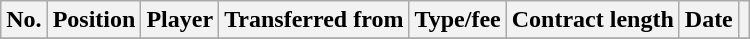<table class="wikitable plainrowheaders sortable" style="text-align:center; text-align:left">
<tr>
<th scope="col">No.</th>
<th scope="col">Position</th>
<th scope="col">Player</th>
<th scope="col">Transferred from</th>
<th scope="col">Type/fee</th>
<th scope="col">Contract length</th>
<th scope="col">Date</th>
<th scope="col" class="unsortable"></th>
</tr>
<tr>
</tr>
</table>
